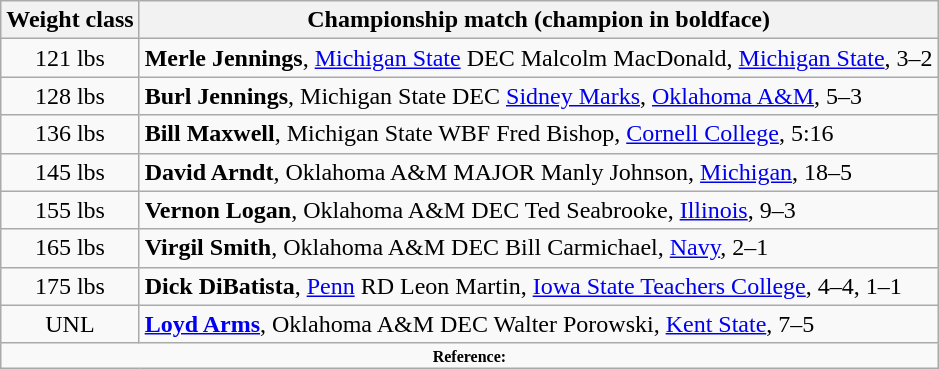<table class="wikitable" style="text-align:center">
<tr>
<th>Weight class</th>
<th>Championship match (champion in boldface)</th>
</tr>
<tr>
<td>121 lbs</td>
<td align=left><strong>Merle Jennings</strong>, <a href='#'>Michigan State</a> DEC Malcolm MacDonald, <a href='#'>Michigan State</a>, 3–2</td>
</tr>
<tr>
<td>128 lbs</td>
<td align=left><strong>Burl Jennings</strong>, Michigan State DEC <a href='#'>Sidney Marks</a>, <a href='#'>Oklahoma A&M</a>, 5–3</td>
</tr>
<tr>
<td>136 lbs</td>
<td align=left><strong>Bill Maxwell</strong>, Michigan State WBF Fred Bishop, <a href='#'>Cornell College</a>, 5:16</td>
</tr>
<tr>
<td>145 lbs</td>
<td align=left><strong>David Arndt</strong>, Oklahoma A&M MAJOR Manly Johnson, <a href='#'>Michigan</a>, 18–5</td>
</tr>
<tr>
<td>155 lbs</td>
<td align=left><strong>Vernon Logan</strong>, Oklahoma A&M DEC Ted Seabrooke, <a href='#'>Illinois</a>, 9–3</td>
</tr>
<tr>
<td>165 lbs</td>
<td align=left><strong>Virgil Smith</strong>, Oklahoma A&M DEC Bill Carmichael, <a href='#'>Navy</a>, 2–1</td>
</tr>
<tr>
<td>175 lbs</td>
<td align=left><strong>Dick DiBatista</strong>, <a href='#'>Penn</a> RD Leon Martin, <a href='#'>Iowa State Teachers College</a>, 4–4, 1–1</td>
</tr>
<tr>
<td>UNL</td>
<td align="left"><strong><a href='#'>Loyd Arms</a></strong>, Oklahoma A&M DEC Walter Porowski, <a href='#'>Kent State</a>, 7–5</td>
</tr>
<tr>
<td colspan="2"  style="font-size:8pt; text-align:center;"><strong>Reference:</strong></td>
</tr>
</table>
